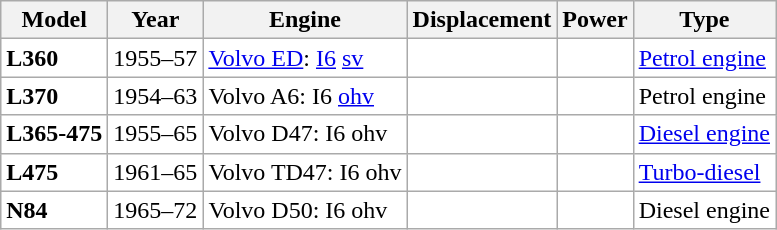<table class="wikitable">
<tr>
<th>Model</th>
<th>Year</th>
<th>Engine</th>
<th>Displacement</th>
<th>Power</th>
<th>Type</th>
</tr>
<tr style="background:#ffffff;">
<td><strong>L360</strong></td>
<td>1955–57</td>
<td><a href='#'>Volvo ED</a>: <a href='#'>I6</a> <a href='#'>sv</a></td>
<td></td>
<td></td>
<td><a href='#'>Petrol engine</a></td>
</tr>
<tr style="background:#ffffff;">
<td><strong>L370</strong></td>
<td>1954–63</td>
<td>Volvo A6: I6 <a href='#'>ohv</a></td>
<td></td>
<td></td>
<td>Petrol engine</td>
</tr>
<tr style="background:#ffffff;">
<td><strong>L365-475</strong></td>
<td>1955–65</td>
<td>Volvo D47: I6 ohv</td>
<td></td>
<td></td>
<td><a href='#'>Diesel engine</a></td>
</tr>
<tr style="background:#ffffff;">
<td><strong>L475</strong></td>
<td>1961–65</td>
<td>Volvo TD47: I6 ohv</td>
<td></td>
<td></td>
<td><a href='#'>Turbo-diesel</a></td>
</tr>
<tr style="background:#ffffff;">
<td><strong>N84</strong></td>
<td>1965–72</td>
<td>Volvo D50: I6 ohv</td>
<td></td>
<td></td>
<td>Diesel engine</td>
</tr>
</table>
